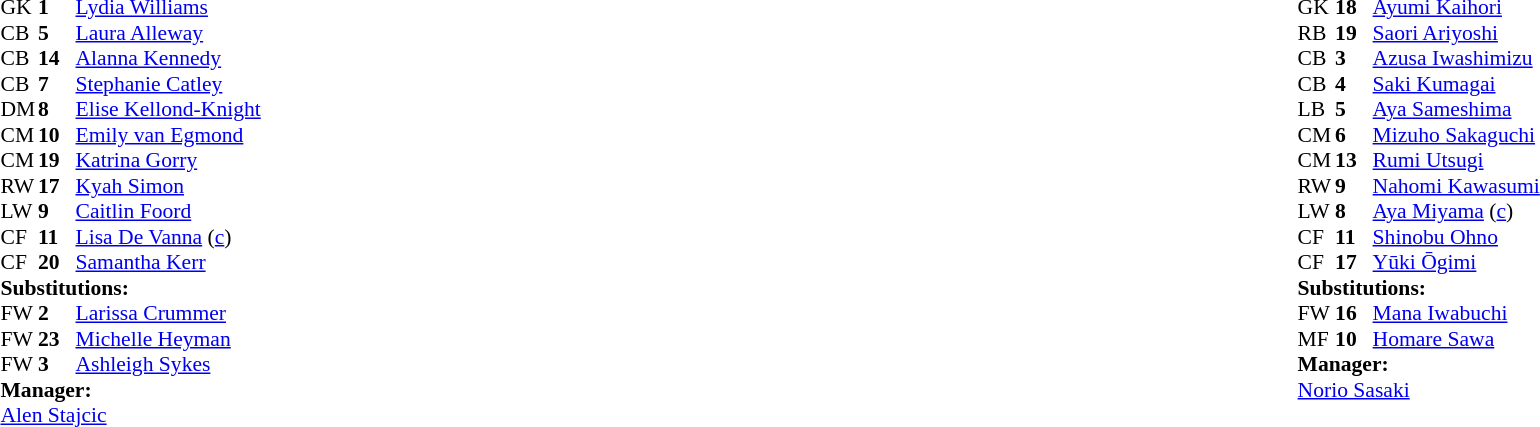<table width="100%">
<tr>
<td valign="top" width="50%"><br><table style="font-size: 90%" cellspacing="0" cellpadding="0">
<tr>
<th width="25"></th>
<th width="25"></th>
</tr>
<tr>
<td>GK</td>
<td><strong>1</strong></td>
<td><a href='#'>Lydia Williams</a></td>
</tr>
<tr>
<td>CB</td>
<td><strong>5</strong></td>
<td><a href='#'>Laura Alleway</a></td>
</tr>
<tr>
<td>CB</td>
<td><strong>14</strong></td>
<td><a href='#'>Alanna Kennedy</a></td>
</tr>
<tr>
<td>CB</td>
<td><strong>7</strong></td>
<td><a href='#'>Stephanie Catley</a></td>
</tr>
<tr>
<td>DM</td>
<td><strong>8</strong></td>
<td><a href='#'>Elise Kellond-Knight</a></td>
</tr>
<tr>
<td>CM</td>
<td><strong>10</strong></td>
<td><a href='#'>Emily van Egmond</a></td>
</tr>
<tr>
<td>CM</td>
<td><strong>19</strong></td>
<td><a href='#'>Katrina Gorry</a></td>
<td></td>
<td></td>
</tr>
<tr>
<td>RW</td>
<td><strong>17</strong></td>
<td><a href='#'>Kyah Simon</a></td>
<td></td>
<td></td>
</tr>
<tr>
<td>LW</td>
<td><strong>9</strong></td>
<td><a href='#'>Caitlin Foord</a></td>
</tr>
<tr>
<td>CF</td>
<td><strong>11</strong></td>
<td><a href='#'>Lisa De Vanna</a> (<a href='#'>c</a>)</td>
<td></td>
<td></td>
</tr>
<tr>
<td>CF</td>
<td><strong>20</strong></td>
<td><a href='#'>Samantha Kerr</a></td>
</tr>
<tr>
<td colspan=3><strong>Substitutions:</strong></td>
</tr>
<tr>
<td>FW</td>
<td><strong>2</strong></td>
<td><a href='#'>Larissa Crummer</a></td>
<td></td>
<td></td>
</tr>
<tr>
<td>FW</td>
<td><strong>23</strong></td>
<td><a href='#'>Michelle Heyman</a></td>
<td></td>
<td></td>
</tr>
<tr>
<td>FW</td>
<td><strong>3</strong></td>
<td><a href='#'>Ashleigh Sykes</a></td>
<td></td>
<td></td>
</tr>
<tr>
<td colspan=3><strong>Manager:</strong></td>
</tr>
<tr>
<td colspan=3><a href='#'>Alen Stajcic</a></td>
</tr>
</table>
</td>
<td valign="top"></td>
<td valign="top" width="50%"><br><table style="font-size: 90%" cellspacing="0" cellpadding="0" align="center">
<tr>
<th width=25></th>
<th width=25></th>
</tr>
<tr>
<td>GK</td>
<td><strong>18</strong></td>
<td><a href='#'>Ayumi Kaihori</a></td>
</tr>
<tr>
<td>RB</td>
<td><strong>19</strong></td>
<td><a href='#'>Saori Ariyoshi</a></td>
</tr>
<tr>
<td>CB</td>
<td><strong>3</strong></td>
<td><a href='#'>Azusa Iwashimizu</a></td>
<td></td>
</tr>
<tr>
<td>CB</td>
<td><strong>4</strong></td>
<td><a href='#'>Saki Kumagai</a></td>
</tr>
<tr>
<td>LB</td>
<td><strong>5</strong></td>
<td><a href='#'>Aya Sameshima</a></td>
</tr>
<tr>
<td>CM</td>
<td><strong>6</strong></td>
<td><a href='#'>Mizuho Sakaguchi</a></td>
<td></td>
<td></td>
</tr>
<tr>
<td>CM</td>
<td><strong>13</strong></td>
<td><a href='#'>Rumi Utsugi</a></td>
</tr>
<tr>
<td>RW</td>
<td><strong>9</strong></td>
<td><a href='#'>Nahomi Kawasumi</a></td>
</tr>
<tr>
<td>LW</td>
<td><strong>8</strong></td>
<td><a href='#'>Aya Miyama</a> (<a href='#'>c</a>)</td>
</tr>
<tr>
<td>CF</td>
<td><strong>11</strong></td>
<td><a href='#'>Shinobu Ohno</a></td>
<td></td>
<td></td>
</tr>
<tr>
<td>CF</td>
<td><strong>17</strong></td>
<td><a href='#'>Yūki Ōgimi</a></td>
</tr>
<tr>
<td colspan=3><strong>Substitutions:</strong></td>
</tr>
<tr>
<td>FW</td>
<td><strong>16</strong></td>
<td><a href='#'>Mana Iwabuchi</a></td>
<td></td>
<td></td>
</tr>
<tr>
<td>MF</td>
<td><strong>10</strong></td>
<td><a href='#'>Homare Sawa</a></td>
<td></td>
<td></td>
</tr>
<tr>
<td colspan=3><strong>Manager:</strong></td>
</tr>
<tr>
<td colspan=3><a href='#'>Norio Sasaki</a></td>
</tr>
</table>
</td>
</tr>
</table>
